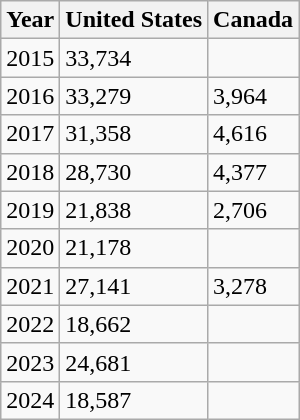<table class="wikitable">
<tr>
<th scope="col">Year</th>
<th scope="col">United States</th>
<th>Canada</th>
</tr>
<tr>
<td>2015</td>
<td>33,734</td>
<td></td>
</tr>
<tr>
<td>2016</td>
<td>33,279</td>
<td>3,964</td>
</tr>
<tr>
<td>2017</td>
<td>31,358</td>
<td>4,616</td>
</tr>
<tr>
<td>2018</td>
<td>28,730</td>
<td>4,377</td>
</tr>
<tr>
<td>2019</td>
<td>21,838</td>
<td>2,706</td>
</tr>
<tr>
<td>2020</td>
<td>21,178</td>
<td></td>
</tr>
<tr>
<td>2021</td>
<td>27,141</td>
<td>3,278</td>
</tr>
<tr>
<td>2022</td>
<td>18,662</td>
<td></td>
</tr>
<tr>
<td>2023</td>
<td>24,681</td>
<td></td>
</tr>
<tr>
<td>2024</td>
<td>18,587</td>
<td></td>
</tr>
</table>
